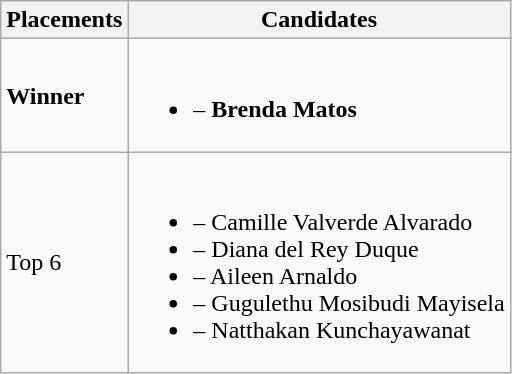<table class="wikitable sortable">
<tr>
<th>Placements</th>
<th>Candidates</th>
</tr>
<tr>
<td><strong>Winner</strong></td>
<td><br><ul><li> – <strong>Brenda Matos</strong></li></ul></td>
</tr>
<tr>
<td>Top 6</td>
<td><br><ul><li> – Camille Valverde Alvarado</li><li> – Diana del Rey Duque</li><li> – Aileen Arnaldo</li><li>  – Gugulethu Mosibudi Mayisela</li><li> – Natthakan Kunchayawanat</li></ul></td>
</tr>
</table>
